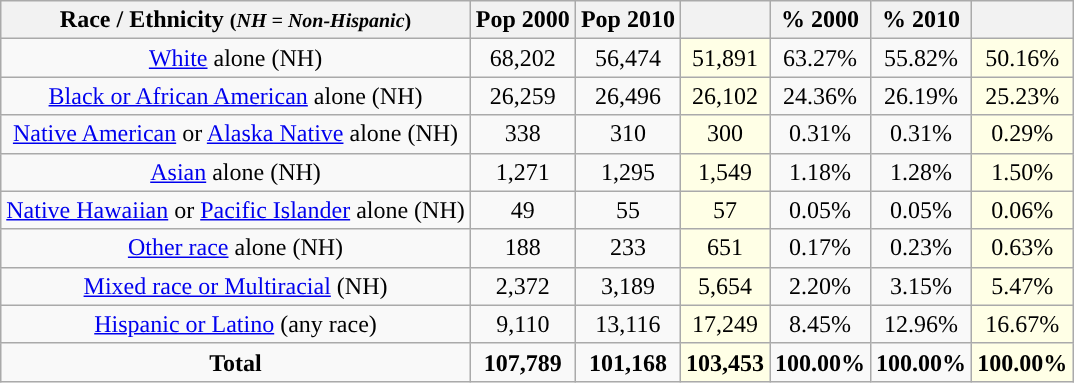<table class="wikitable" style="text-align:center;">
<tr>
<th>Race / Ethnicity <small>(<em>NH = Non-Hispanic</em>)</small></th>
<th>Pop 2000</th>
<th>Pop 2010</th>
<th></th>
<th>% 2000</th>
<th>% 2010</th>
<th></th>
</tr>
<tr>
<td><a href='#'>White</a> alone (NH)</td>
<td>68,202</td>
<td>56,474</td>
<td style='background: #ffffe6;'>51,891</td>
<td>63.27%</td>
<td>55.82%</td>
<td style='background: #ffffe6;'>50.16%</td>
</tr>
<tr>
<td><a href='#'>Black or African American</a> alone (NH)</td>
<td>26,259</td>
<td>26,496</td>
<td style='background: #ffffe6;'>26,102</td>
<td>24.36%</td>
<td>26.19%</td>
<td style='background: #ffffe6;'>25.23%</td>
</tr>
<tr>
<td><a href='#'>Native American</a> or <a href='#'>Alaska Native</a> alone (NH)</td>
<td>338</td>
<td>310</td>
<td style='background: #ffffe6;'>300</td>
<td>0.31%</td>
<td>0.31%</td>
<td style='background: #ffffe6;'>0.29%</td>
</tr>
<tr>
<td><a href='#'>Asian</a> alone (NH)</td>
<td>1,271</td>
<td>1,295</td>
<td style='background: #ffffe6;'>1,549</td>
<td>1.18%</td>
<td>1.28%</td>
<td style='background: #ffffe6;'>1.50%</td>
</tr>
<tr>
<td><a href='#'>Native Hawaiian</a> or <a href='#'>Pacific Islander</a> alone (NH)</td>
<td>49</td>
<td>55</td>
<td style='background: #ffffe6;'>57</td>
<td>0.05%</td>
<td>0.05%</td>
<td style='background: #ffffe6;'>0.06%</td>
</tr>
<tr>
<td><a href='#'>Other race</a> alone (NH)</td>
<td>188</td>
<td>233</td>
<td style='background: #ffffe6;'>651</td>
<td>0.17%</td>
<td>0.23%</td>
<td style='background: #ffffe6;'>0.63%</td>
</tr>
<tr>
<td><a href='#'>Mixed race or Multiracial</a> (NH)</td>
<td>2,372</td>
<td>3,189</td>
<td style='background: #ffffe6;'>5,654</td>
<td>2.20%</td>
<td>3.15%</td>
<td style='background: #ffffe6;'>5.47%</td>
</tr>
<tr>
<td><a href='#'>Hispanic or Latino</a> (any race)</td>
<td>9,110</td>
<td>13,116</td>
<td style='background: #ffffe6;'>17,249</td>
<td>8.45%</td>
<td>12.96%</td>
<td style='background: #ffffe6;'>16.67%</td>
</tr>
<tr>
<td><strong>Total</strong></td>
<td><strong>107,789</strong></td>
<td><strong>101,168</strong></td>
<td style='background: #ffffe6;'><strong>103,453</strong></td>
<td><strong>100.00%</strong></td>
<td><strong>100.00%</strong></td>
<td style='background: #ffffe6;'><strong>100.00%</strong></td>
</tr>
</table>
